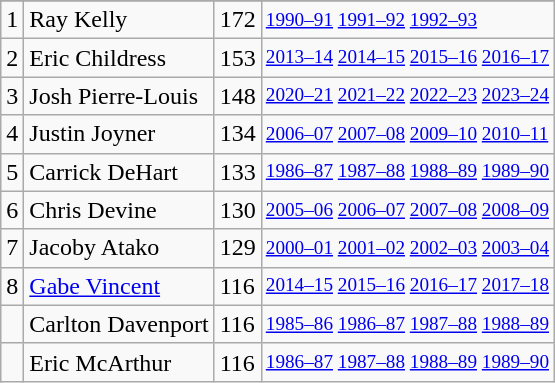<table class="wikitable">
<tr>
</tr>
<tr>
<td>1</td>
<td>Ray Kelly</td>
<td>172</td>
<td style="font-size:80%;"><a href='#'>1990–91</a> <a href='#'>1991–92</a> <a href='#'>1992–93</a></td>
</tr>
<tr>
<td>2</td>
<td>Eric Childress</td>
<td>153</td>
<td style="font-size:80%;"><a href='#'>2013–14</a> <a href='#'>2014–15</a> <a href='#'>2015–16</a> <a href='#'>2016–17</a></td>
</tr>
<tr>
<td>3</td>
<td>Josh Pierre-Louis</td>
<td>148</td>
<td style="font-size:80%;"><a href='#'>2020–21</a> <a href='#'>2021–22</a> <a href='#'>2022–23</a> <a href='#'>2023–24</a></td>
</tr>
<tr>
<td>4</td>
<td>Justin Joyner</td>
<td>134</td>
<td style="font-size:80%;"><a href='#'>2006–07</a> <a href='#'>2007–08</a> <a href='#'>2009–10</a> <a href='#'>2010–11</a></td>
</tr>
<tr>
<td>5</td>
<td>Carrick DeHart</td>
<td>133</td>
<td style="font-size:80%;"><a href='#'>1986–87</a> <a href='#'>1987–88</a> <a href='#'>1988–89</a> <a href='#'>1989–90</a></td>
</tr>
<tr>
<td>6</td>
<td>Chris Devine</td>
<td>130</td>
<td style="font-size:80%;"><a href='#'>2005–06</a> <a href='#'>2006–07</a> <a href='#'>2007–08</a> <a href='#'>2008–09</a></td>
</tr>
<tr>
<td>7</td>
<td>Jacoby Atako</td>
<td>129</td>
<td style="font-size:80%;"><a href='#'>2000–01</a> <a href='#'>2001–02</a> <a href='#'>2002–03</a> <a href='#'>2003–04</a></td>
</tr>
<tr>
<td>8</td>
<td><a href='#'>Gabe Vincent</a></td>
<td>116</td>
<td style="font-size:80%;"><a href='#'>2014–15</a> <a href='#'>2015–16</a> <a href='#'>2016–17</a> <a href='#'>2017–18</a></td>
</tr>
<tr>
<td></td>
<td>Carlton Davenport</td>
<td>116</td>
<td style="font-size:80%;"><a href='#'>1985–86</a> <a href='#'>1986–87</a> <a href='#'>1987–88</a> <a href='#'>1988–89</a></td>
</tr>
<tr>
<td></td>
<td>Eric McArthur</td>
<td>116</td>
<td style="font-size:80%;"><a href='#'>1986–87</a> <a href='#'>1987–88</a> <a href='#'>1988–89</a> <a href='#'>1989–90</a></td>
</tr>
</table>
